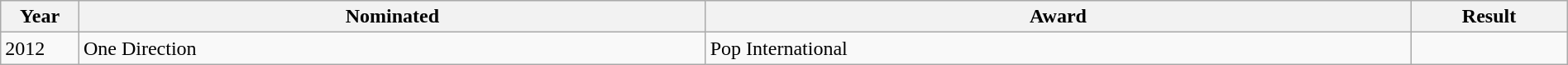<table class="wikitable" style="width:100%;">
<tr>
<th width=5%>Year</th>
<th style="width:40%;">Nominated</th>
<th style="width:45%;">Award</th>
<th style="width:10%;">Result</th>
</tr>
<tr>
<td>2012</td>
<td>One Direction</td>
<td>Pop International</td>
<td></td>
</tr>
</table>
